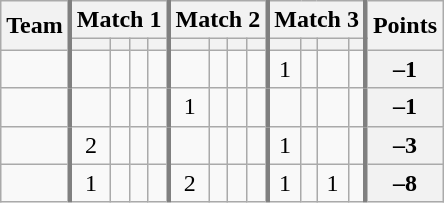<table class="wikitable sortable" style="text-align:center;">
<tr>
<th rowspan=2>Team</th>
<th colspan=4 style="border-left:3px solid gray">Match 1</th>
<th colspan=4 style="border-left:3px solid gray">Match 2</th>
<th colspan=4 style="border-left:3px solid gray">Match 3</th>
<th rowspan=2 style="border-left:3px solid gray">Points</th>
</tr>
<tr>
<th style="border-left:3px solid gray"></th>
<th></th>
<th></th>
<th></th>
<th style="border-left:3px solid gray"></th>
<th></th>
<th></th>
<th></th>
<th style="border-left:3px solid gray"></th>
<th></th>
<th></th>
<th></th>
</tr>
<tr>
<td align=left></td>
<td style="border-left:3px solid gray"></td>
<td></td>
<td></td>
<td></td>
<td style="border-left:3px solid gray"></td>
<td></td>
<td></td>
<td></td>
<td style="border-left:3px solid gray">1</td>
<td></td>
<td></td>
<td></td>
<th style="border-left:3px solid gray">–1</th>
</tr>
<tr>
<td align=left></td>
<td style="border-left:3px solid gray"></td>
<td></td>
<td></td>
<td></td>
<td style="border-left:3px solid gray">1</td>
<td></td>
<td></td>
<td></td>
<td style="border-left:3px solid gray"></td>
<td></td>
<td></td>
<td></td>
<th style="border-left:3px solid gray">–1</th>
</tr>
<tr>
<td align=left></td>
<td style="border-left:3px solid gray">2</td>
<td></td>
<td></td>
<td></td>
<td style="border-left:3px solid gray"></td>
<td></td>
<td></td>
<td></td>
<td style="border-left:3px solid gray">1</td>
<td></td>
<td></td>
<td></td>
<th style="border-left:3px solid gray">–3</th>
</tr>
<tr>
<td align=left></td>
<td style="border-left:3px solid gray">1</td>
<td></td>
<td></td>
<td></td>
<td style="border-left:3px solid gray">2</td>
<td></td>
<td></td>
<td></td>
<td style="border-left:3px solid gray">1</td>
<td></td>
<td>1</td>
<td></td>
<th style="border-left:3px solid gray">–8</th>
</tr>
</table>
